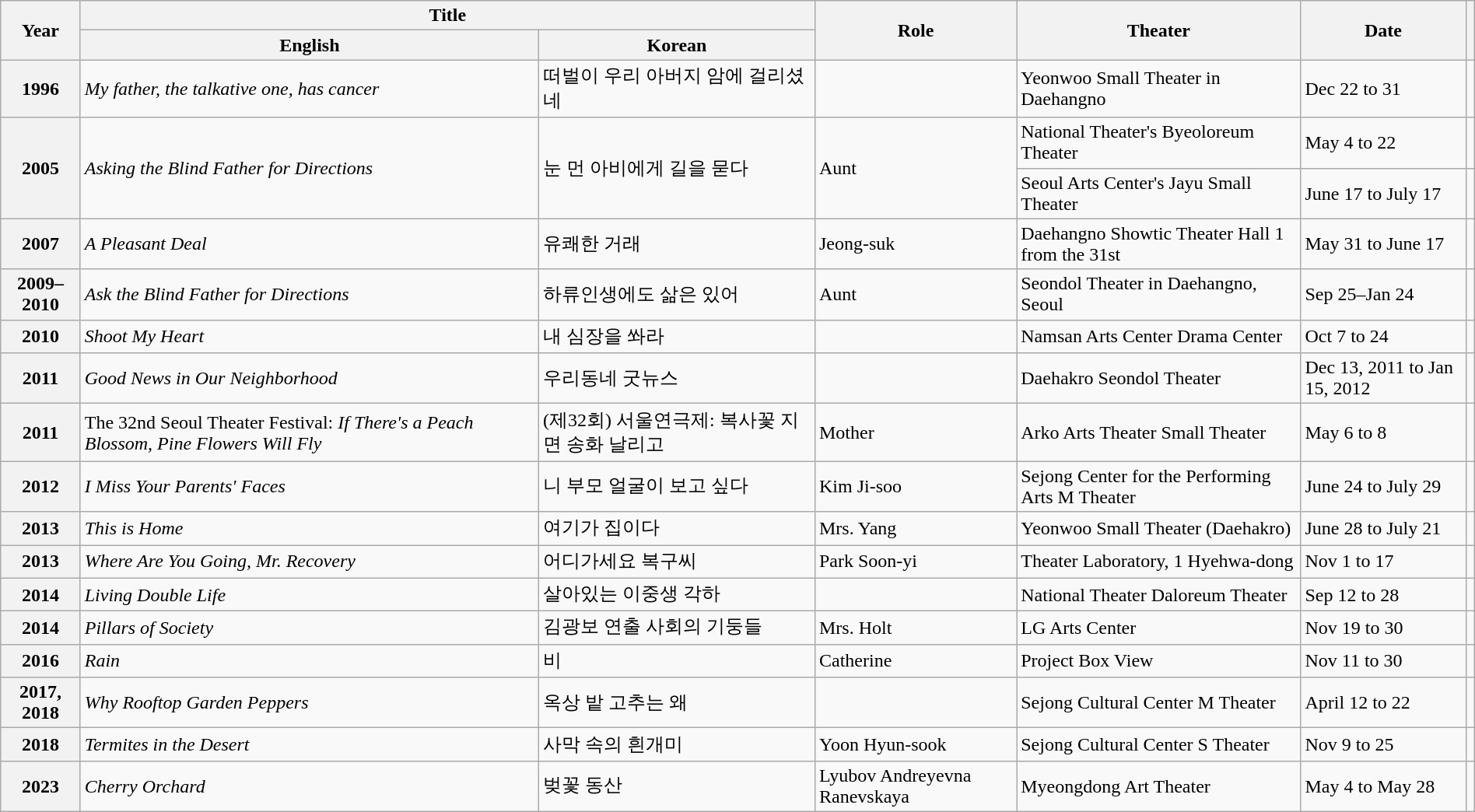<table class="wikitable sortable plainrowheaders" style="clear:none; font-size:100%; padding:0 auto; width:100%; margin:auto">
<tr>
<th rowspan="2" scope="col">Year</th>
<th colspan="2" scope="col">Title</th>
<th rowspan="2" scope="col">Role</th>
<th rowspan="2" scope="col">Theater</th>
<th rowspan="2" scope="col">Date</th>
<th rowspan="2" scope="col" class="unsortable"></th>
</tr>
<tr>
<th>English</th>
<th>Korean</th>
</tr>
<tr>
<th scope="row">1996</th>
<td><em>My father, the talkative one, has cancer</em></td>
<td>떠벌이 우리 아버지 암에 걸리셨네</td>
<td></td>
<td>Yeonwoo Small Theater in Daehangno</td>
<td>Dec 22 to 31</td>
<td></td>
</tr>
<tr>
<th rowspan="2" scope="row">2005</th>
<td rowspan="2"><em>Asking the Blind Father for Directions</em></td>
<td rowspan="2">눈 먼 아비에게 길을 묻다</td>
<td rowspan="2">Aunt</td>
<td>National Theater's Byeoloreum Theater</td>
<td>May 4 to 22</td>
<td></td>
</tr>
<tr>
<td>Seoul Arts Center's Jayu Small Theater</td>
<td>June 17 to July 17</td>
<td></td>
</tr>
<tr>
<th scope="row">2007</th>
<td><em>A Pleasant Deal</em></td>
<td>유쾌한 거래</td>
<td>Jeong-suk</td>
<td>Daehangno Showtic Theater Hall 1 from the 31st</td>
<td>May 31 to June 17</td>
<td></td>
</tr>
<tr>
<th scope="row">2009–2010</th>
<td><em>Ask the Blind Father for Directions</em></td>
<td>하류인생에도 삶은 있어</td>
<td>Aunt</td>
<td>Seondol Theater in Daehangno, Seoul</td>
<td>Sep 25–Jan 24</td>
<td></td>
</tr>
<tr>
<th scope="row">2010</th>
<td><em>Shoot My Heart</em></td>
<td>내 심장을 쏴라</td>
<td></td>
<td>Namsan Arts Center Drama Center</td>
<td>Oct 7 to 24</td>
<td></td>
</tr>
<tr>
<th scope="row">2011</th>
<td><em>Good News in Our Neighborhood</em></td>
<td>우리동네 굿뉴스</td>
<td></td>
<td>Daehakro Seondol Theater</td>
<td>Dec 13, 2011 to Jan 15, 2012</td>
<td></td>
</tr>
<tr>
<th scope="row">2011</th>
<td>The 32nd Seoul Theater Festival: <em>If There's a Peach Blossom, Pine Flowers Will Fly</em></td>
<td>(제32회) 서울연극제: 복사꽃 지면 송화 날리고</td>
<td>Mother</td>
<td>Arko Arts Theater Small Theater</td>
<td>May 6 to 8</td>
<td></td>
</tr>
<tr>
<th scope="row">2012</th>
<td><em>I Miss Your Parents' Faces</em></td>
<td>니 부모 얼굴이 보고 싶다</td>
<td>Kim Ji-soo</td>
<td>Sejong Center for the Performing Arts M Theater</td>
<td>June 24 to July 29</td>
<td></td>
</tr>
<tr>
<th scope="row">2013</th>
<td><em>This is Home</em></td>
<td>여기가 집이다</td>
<td>Mrs. Yang</td>
<td>Yeonwoo Small Theater (Daehakro)</td>
<td>June 28 to July 21</td>
<td></td>
</tr>
<tr>
<th scope="row">2013</th>
<td><em>Where Are You Going, Mr. Recovery</em></td>
<td>어디가세요 복구씨</td>
<td>Park Soon-yi</td>
<td>Theater Laboratory, 1 Hyehwa-dong</td>
<td>Nov 1 to 17</td>
<td></td>
</tr>
<tr>
<th scope="row">2014</th>
<td><em>Living Double Life</em></td>
<td>살아있는 이중생 각하</td>
<td></td>
<td>National Theater Daloreum Theater</td>
<td>Sep 12 to 28</td>
<td></td>
</tr>
<tr>
<th scope="row">2014</th>
<td><em>Pillars of Society</em></td>
<td>김광보 연출 사회의 기둥들</td>
<td>Mrs. Holt</td>
<td>LG Arts Center</td>
<td>Nov 19 to 30</td>
<td></td>
</tr>
<tr>
<th scope="row">2016</th>
<td><em>Rain</em></td>
<td>비</td>
<td>Catherine</td>
<td>Project Box View</td>
<td>Nov 11 to 30</td>
<td></td>
</tr>
<tr>
<th scope="row">2017, 2018</th>
<td><em>Why Rooftop Garden Peppers</em></td>
<td>옥상 밭 고추는 왜</td>
<td></td>
<td>Sejong Cultural Center M Theater</td>
<td>April 12 to 22</td>
<td></td>
</tr>
<tr>
<th scope="row">2018</th>
<td><em>Termites in the Desert</em></td>
<td>사막 속의 흰개미</td>
<td>Yoon Hyun-sook</td>
<td>Sejong Cultural Center S Theater</td>
<td>Nov 9 to 25</td>
<td></td>
</tr>
<tr>
<th scope="row">2023</th>
<td><em>Cherry Orchard</em></td>
<td>벚꽃 동산</td>
<td>Lyubov Andreyevna Ranevskaya</td>
<td>Myeongdong Art Theater</td>
<td>May 4 to May 28</td>
<td></td>
</tr>
</table>
